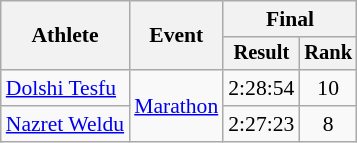<table class="wikitable" style="font-size:90%">
<tr>
<th rowspan="2">Athlete</th>
<th rowspan="2">Event</th>
<th colspan="2">Final</th>
</tr>
<tr style="font-size:95%">
<th>Result</th>
<th>Rank</th>
</tr>
<tr align=center>
<td align=left><a href='#'>Dolshi Tesfu</a></td>
<td align=left rowspan=2><a href='#'>Marathon</a></td>
<td>2:28:54</td>
<td>10</td>
</tr>
<tr align=center>
<td align=left><a href='#'>Nazret Weldu</a></td>
<td>2:27:23 </td>
<td>8</td>
</tr>
</table>
